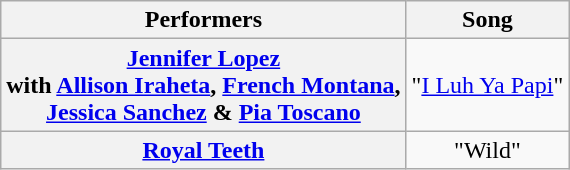<table class="wikitable unsortable" style="text-align:center;">
<tr>
<th scope="col">Performers</th>
<th scope="col">Song</th>
</tr>
<tr>
<th scope="row"><a href='#'>Jennifer Lopez</a><br>with <a href='#'>Allison Iraheta</a>, <a href='#'>French Montana</a>,<br><a href='#'>Jessica Sanchez</a> & <a href='#'>Pia Toscano</a></th>
<td>"<a href='#'>I Luh Ya Papi</a>"</td>
</tr>
<tr>
<th scope="row"><a href='#'>Royal Teeth</a></th>
<td>"Wild"</td>
</tr>
</table>
